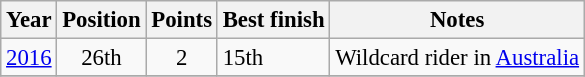<table class="wikitable" style="font-size: 95%;">
<tr>
<th>Year</th>
<th>Position</th>
<th>Points</th>
<th>Best finish</th>
<th>Notes</th>
</tr>
<tr>
<td><a href='#'>2016</a></td>
<td align="center">26th</td>
<td align="center">2</td>
<td>15th</td>
<td>Wildcard rider in <a href='#'>Australia</a></td>
</tr>
<tr>
</tr>
</table>
